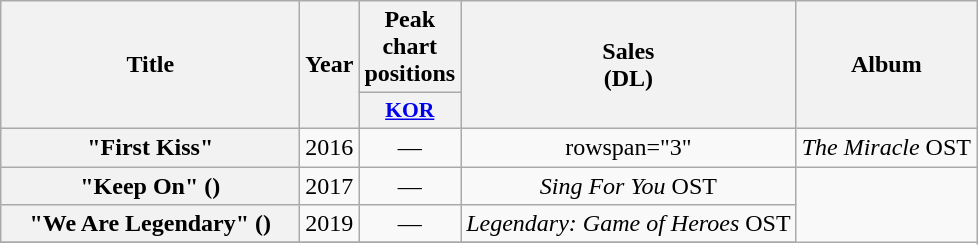<table class="wikitable plainrowheaders" style="text-align:center;" border="1">
<tr>
<th scope="col" rowspan="2" style="width:12em;">Title</th>
<th scope="col" rowspan="2">Year</th>
<th scope="col" colspan="1">Peak chart positions</th>
<th scope="col" rowspan="2">Sales<br>(DL)</th>
<th scope="col" rowspan="2">Album</th>
</tr>
<tr>
<th scope="col" style="width:3em;font-size:90%;"><a href='#'>KOR</a><br></th>
</tr>
<tr>
<th scope="row">"First Kiss"</th>
<td>2016</td>
<td>—</td>
<td>rowspan="3" </td>
<td><em>The Miracle</em> OST</td>
</tr>
<tr>
<th scope="row">"Keep On" ()</th>
<td>2017</td>
<td>—</td>
<td><em>Sing For You</em> OST</td>
</tr>
<tr>
<th scope="row">"We Are Legendary" ()</th>
<td>2019</td>
<td>—</td>
<td><em>Legendary: Game of Heroes</em> OST</td>
</tr>
<tr>
</tr>
</table>
